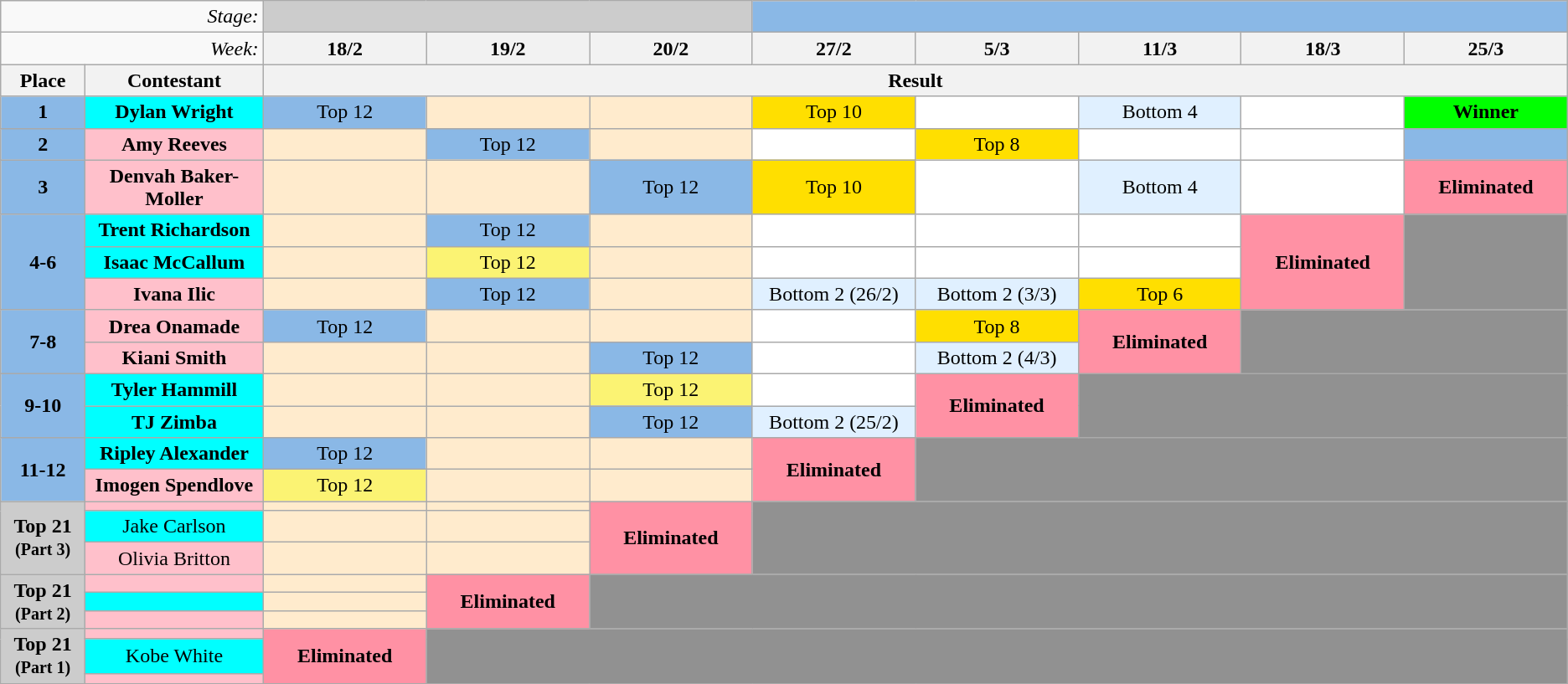<table class="wikitable plainrowheaders" style="text-align:center;">
<tr>
<td colspan="2" style="text-align:right;"><em>Stage:</em></td>
<td colspan="3"  width=6% style="background:#ccc;"></td>
<td colspan="5"  width=6% style="background:#8ab8e6;"></td>
</tr>
<tr>
<td colspan="2" style="text-align:right;" width=10%><em>Week:</em></td>
<th width=6%>18/2</th>
<th width=6%>19/2</th>
<th width=6%>20/2</th>
<th width=6%>27/2</th>
<th width=6%>5/3</th>
<th width=6%>11/3</th>
<th width=6%>18/3</th>
<th width=6%>25/3</th>
</tr>
<tr>
<th width=3%>Place</th>
<th>Contestant</th>
<th colspan="8">Result</th>
</tr>
<tr>
<td style="background:#8ab8e6;"><strong>1</strong></td>
<td style="background:cyan;"><strong>Dylan Wright</strong></td>
<td style="background:#8ab8e6;">Top 12</td>
<td style="background:#FFEBCD;"></td>
<td style="background:#FFEBCD;"></td>
<td style="background:#ffdf00;">Top 10</td>
<td style="background:white;"></td>
<td style="background:#e0f0ff;">Bottom 4</td>
<td style="background:white;"></td>
<td rowspan=1 style="background:lime"><strong>Winner</strong></td>
</tr>
<tr>
<td style="background:#8ab8e6;"><strong>2</strong></td>
<td style="background:pink;"><strong>Amy Reeves</strong></td>
<td style="background:#FFEBCD;"></td>
<td style="background:#8ab8e6;">Top 12</td>
<td style="background:#FFEBCD;"></td>
<td style="background:white;"></td>
<td style="background:#ffdf00;">Top 8</td>
<td style="background:white;"></td>
<td style="background:white;"></td>
<td style="background:#8ab8e6;"></td>
</tr>
<tr>
<td style="background:#8ab8e6;"><strong>3</strong></td>
<td style="background:pink;"><strong>Denvah Baker-Moller</strong></td>
<td style="background:#FFEBCD;"></td>
<td style="background:#FFEBCD;"></td>
<td style="background:#8ab8e6;">Top 12</td>
<td style="background:#ffdf00;">Top 10</td>
<td style="background:white;"></td>
<td style="background:#e0f0ff;">Bottom 4</td>
<td style="background:white;"></td>
<td style="background:#FF91A4;"><strong>Eliminated</strong></td>
</tr>
<tr>
<td style="background:#8ab8e6;" rowspan="3"><strong>4-6</strong></td>
<td style="background:cyan;"><strong>Trent Richardson</strong></td>
<td style="background:#FFEBCD;"></td>
<td style="background:#8ab8e6;">Top 12</td>
<td style="background:#FFEBCD;"></td>
<td style="background:white;"></td>
<td style="background:white;"></td>
<td style="background:white;"></td>
<td style="background:#FF91A4;" rowspan="3"><strong>Eliminated</strong></td>
<td style="background:#919191;" colspan="1" rowspan="3"></td>
</tr>
<tr>
<td style="background:cyan;"><strong>Isaac McCallum</strong></td>
<td style="background:#FFEBCD;"></td>
<td style="background:#fbf373;">Top 12</td>
<td style="background:#FFEBCD;"></td>
<td style="background:white;"></td>
<td style="background:white;"></td>
<td style="background:white;"></td>
</tr>
<tr>
<td style="background:pink;"><strong>Ivana Ilic</strong></td>
<td style="background:#FFEBCD;"></td>
<td style="background:#8ab8e6;">Top 12</td>
<td style="background:#FFEBCD;"></td>
<td style="background:#e0f0ff;">Bottom 2 (26/2)</td>
<td style="background:#e0f0ff;">Bottom 2 (3/3)</td>
<td style="background:#ffdf00;">Top 6</td>
</tr>
<tr>
<td style="background:#8ab8e6;" rowspan="2"><strong>7-8</strong></td>
<td style="background:pink;"><strong>Drea Onamade</strong></td>
<td style="background:#8ab8e6;">Top 12</td>
<td style="background:#FFEBCD;"></td>
<td style="background:#FFEBCD;"></td>
<td style="background:white;"></td>
<td style="background:#ffdf00;">Top 8</td>
<td style="background:#FF91A4;" rowspan="2"><strong>Eliminated</strong></td>
<td style="background:#919191;" colspan="2" rowspan="2"></td>
</tr>
<tr>
<td style="background:pink;"><strong>Kiani Smith</strong></td>
<td style="background:#FFEBCD;"></td>
<td style="background:#FFEBCD;"></td>
<td style="background:#8ab8e6;">Top 12</td>
<td style="background:white;"></td>
<td style="background:#e0f0ff;">Bottom 2 (4/3)</td>
</tr>
<tr>
<td style="background:#8ab8e6;" rowspan="2"><strong>9-10</strong></td>
<td style="background:cyan;"><strong>Tyler Hammill</strong></td>
<td style="background:#FFEBCD;"></td>
<td style="background:#FFEBCD;"></td>
<td style="background:#fbf373;">Top 12</td>
<td style="background:white;"></td>
<td style="background:#FF91A4;" rowspan="2"><strong>Eliminated</strong></td>
<td style="background:#919191;" colspan="3" rowspan="2"></td>
</tr>
<tr>
<td style="background:cyan;"><strong>TJ Zimba</strong></td>
<td style="background:#FFEBCD;"></td>
<td style="background:#FFEBCD;"></td>
<td style="background:#8ab8e6;">Top 12</td>
<td style="background:#e0f0ff;">Bottom 2 (25/2)</td>
</tr>
<tr>
<td style="background:#8ab8e6;" rowspan="2"><strong>11-12</strong></td>
<td style="background:cyan;"><strong>Ripley Alexander</strong></td>
<td style="background:#8ab8e6;">Top 12</td>
<td style="background:#FFEBCD;"></td>
<td style="background:#FFEBCD;"></td>
<td style="background:#FF91A4;" rowspan="2"><strong>Eliminated</strong></td>
<td style="background:#919191;" colspan="4" rowspan="2"></td>
</tr>
<tr>
<td style="background:pink;"><strong>Imogen Spendlove</strong></td>
<td style="background:#fbf373;">Top 12</td>
<td style="background:#FFEBCD;"></td>
<td style="background:#FFEBCD;"></td>
</tr>
<tr>
<td style="background:#ccc;" rowspan="3"><strong>Top 21<br><small>(Part 3)</small></strong></td>
<td style="background:pink;"></td>
<td style="background:#FFEBCD;"></td>
<td style="background:#FFEBCD;"></td>
<td style="background:#FF91A4;" rowspan="3"><strong>Eliminated</strong></td>
<td style="background:#919191;" colspan="5" rowspan="3"></td>
</tr>
<tr>
<td style="background:cyan;">Jake Carlson</td>
<td style="background:#FFEBCD;"></td>
<td style="background:#FFEBCD;"></td>
</tr>
<tr>
<td style="background:pink;">Olivia Britton</td>
<td style="background:#FFEBCD;"></td>
<td style="background:#FFEBCD;"></td>
</tr>
<tr>
<td style="background:#ccc;" rowspan="3"><strong>Top 21<br><small>(Part 2)</small></strong></td>
<td style="background:pink;"></td>
<td style="background:#FFEBCD;"></td>
<td style="background:#FF91A4;" rowspan="3"><strong>Eliminated</strong></td>
<td style="background:#919191;" colspan="6" rowspan="3"></td>
</tr>
<tr>
<td style="background:cyan;"></td>
<td style="background:#FFEBCD;"></td>
</tr>
<tr>
<td style="background:pink;"></td>
<td style="background:#FFEBCD;"></td>
</tr>
<tr>
<td style="background:#ccc;" rowspan="3"><strong>Top 21<br><small>(Part 1)</small></strong></td>
<td style="background:pink;"></td>
<td style="background:#FF91A4;" rowspan="3"><strong>Eliminated</strong></td>
<td style="background:#919191;" colspan="7" rowspan="3"></td>
</tr>
<tr>
<td style="background:cyan;">Kobe White</td>
</tr>
<tr>
<td style="background:pink;"></td>
</tr>
<tr>
</tr>
</table>
